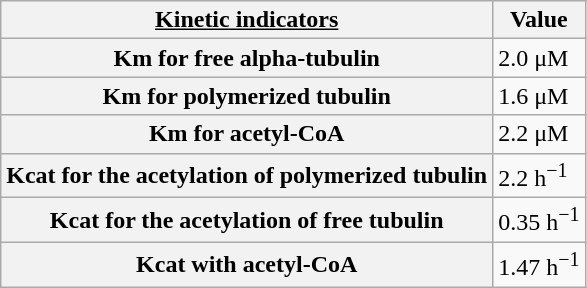<table class="wikitable floatright">
<tr>
<th><strong><u>Kinetic indicators</u></strong></th>
<th><strong>Value</strong></th>
</tr>
<tr>
<th><strong>Km for free alpha-tubulin</strong></th>
<td>2.0 μM</td>
</tr>
<tr>
<th><strong>Km for polymerized tubulin</strong></th>
<td>1.6 μM</td>
</tr>
<tr>
<th><strong>Km for acetyl-CoA</strong></th>
<td>2.2 μM</td>
</tr>
<tr>
<th><strong>Kcat for the acetylation of polymerized tubulin</strong></th>
<td>2.2 h<sup>−1</sup></td>
</tr>
<tr>
<th><strong>Kcat for the acetylation of free tubulin</strong></th>
<td>0.35 h<sup>−1</sup></td>
</tr>
<tr>
<th><strong>Kcat with acetyl-CoA</strong></th>
<td>1.47 h<sup>−1</sup></td>
</tr>
</table>
